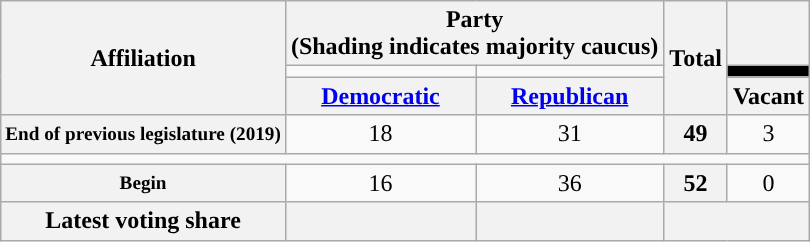<table class="wikitable" style="text-align:center">
<tr>
<th rowspan="3">Affiliation</th>
<th colspan="2">Party<div>(Shading indicates majority caucus)</div></th>
<th rowspan="3">Total</th>
<th></th>
</tr>
<tr style="height:5px">
<td style="background-color:"></td>
<td style="background-color:"></td>
<td style="background: black"></td>
</tr>
<tr>
<th><a href='#'>Democratic</a></th>
<th><a href='#'>Republican</a></th>
<th>Vacant</th>
</tr>
<tr>
<th nowrap="" style="font-size:80%">End of previous legislature (2019)</th>
<td>18</td>
<td>31</td>
<th>49</th>
<td>3</td>
</tr>
<tr>
<td colspan="5"></td>
</tr>
<tr>
<th nowrap="" style="font-size:80%">Begin</th>
<td>16</td>
<td>36</td>
<th>52</th>
<td>0</td>
</tr>
<tr>
<th>Latest voting share</th>
<th></th>
<th></th>
<th colspan="2"></th>
</tr>
</table>
